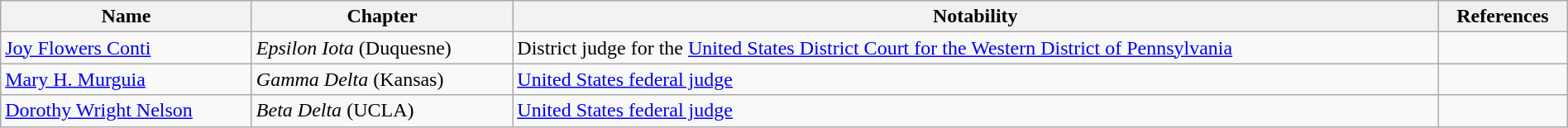<table class="wikitable sortable" style="width:100%;">
<tr>
<th>Name</th>
<th>Chapter</th>
<th>Notability</th>
<th>References</th>
</tr>
<tr>
<td><a href='#'>Joy Flowers Conti</a></td>
<td><em>Epsilon Iota</em> (Duquesne)</td>
<td>District judge for the <a href='#'>United States District Court for the Western District of Pennsylvania</a></td>
<td></td>
</tr>
<tr>
<td><a href='#'>Mary H. Murguia</a></td>
<td><em>Gamma Delta</em> (Kansas)</td>
<td><a href='#'>United States federal judge</a></td>
<td></td>
</tr>
<tr>
<td><a href='#'>Dorothy Wright Nelson</a></td>
<td><em>Beta Delta</em> (UCLA)</td>
<td><a href='#'>United States federal judge</a></td>
<td></td>
</tr>
</table>
